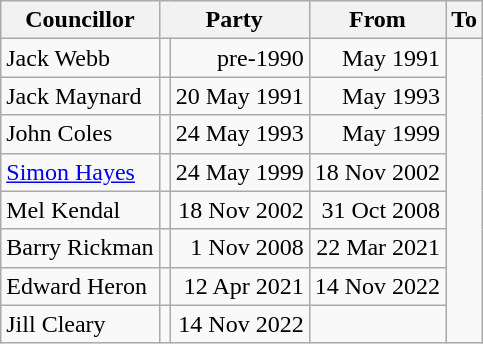<table class=wikitable>
<tr>
<th>Councillor</th>
<th colspan=2>Party</th>
<th>From</th>
<th>To</th>
</tr>
<tr>
<td>Jack Webb</td>
<td></td>
<td align=right>pre-1990</td>
<td align=right>May 1991</td>
</tr>
<tr>
<td>Jack Maynard</td>
<td></td>
<td align=right>20 May 1991</td>
<td align=right>May 1993</td>
</tr>
<tr>
<td>John Coles</td>
<td></td>
<td align=right>24 May 1993</td>
<td align=right>May 1999</td>
</tr>
<tr>
<td><a href='#'>Simon Hayes</a></td>
<td></td>
<td align=right>24 May 1999</td>
<td align=right>18 Nov 2002</td>
</tr>
<tr>
<td>Mel Kendal</td>
<td></td>
<td align=right>18 Nov 2002</td>
<td align=right>31 Oct 2008</td>
</tr>
<tr>
<td>Barry Rickman</td>
<td></td>
<td align=right>1 Nov 2008</td>
<td align=right>22 Mar 2021</td>
</tr>
<tr>
<td>Edward Heron</td>
<td></td>
<td align=right>12 Apr 2021</td>
<td align=right>14 Nov 2022</td>
</tr>
<tr>
<td>Jill Cleary</td>
<td></td>
<td align=right>14 Nov 2022</td>
<td align=right></td>
</tr>
</table>
